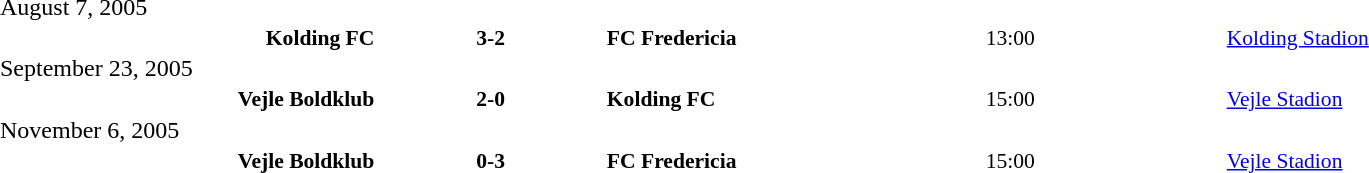<table width=100% cellspacing=1>
<tr>
<th width=20%></th>
<th width=12%></th>
<th width=20%></th>
<th></th>
</tr>
<tr>
<td>August 7, 2005</td>
</tr>
<tr style=font-size:90%>
<td align=right><strong>Kolding FC</strong></td>
<td align=center><strong>3-2</strong></td>
<td><strong>FC Fredericia</strong></td>
<td>13:00</td>
<td><a href='#'>Kolding Stadion</a></td>
</tr>
<tr>
<td>September 23, 2005</td>
</tr>
<tr style=font-size:90%>
<td align=right><strong>Vejle Boldklub</strong></td>
<td align=center><strong>2-0</strong></td>
<td><strong>Kolding FC</strong></td>
<td>15:00</td>
<td><a href='#'>Vejle Stadion</a></td>
</tr>
<tr>
<td>November 6, 2005</td>
</tr>
<tr style=font-size:90%>
<td align=right><strong>Vejle Boldklub</strong></td>
<td align=center><strong>0-3</strong></td>
<td><strong>FC Fredericia</strong></td>
<td>15:00</td>
<td><a href='#'>Vejle Stadion</a></td>
</tr>
</table>
